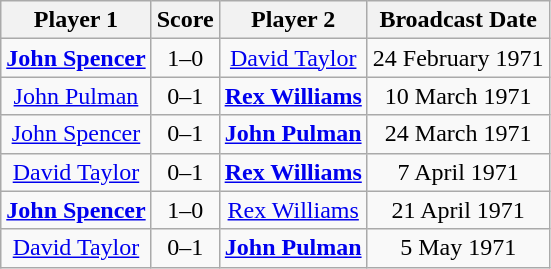<table class="wikitable" style="text-align: center">
<tr>
<th>Player 1</th>
<th>Score</th>
<th>Player 2</th>
<th>Broadcast Date</th>
</tr>
<tr>
<td> <strong><a href='#'>John Spencer</a></strong></td>
<td>1–0</td>
<td> <a href='#'>David Taylor</a></td>
<td>24 February 1971</td>
</tr>
<tr>
<td> <a href='#'>John Pulman</a></td>
<td>0–1</td>
<td> <strong><a href='#'>Rex Williams</a></strong></td>
<td>10 March 1971</td>
</tr>
<tr>
<td> <a href='#'>John Spencer</a></td>
<td>0–1</td>
<td> <strong><a href='#'>John Pulman</a></strong></td>
<td>24 March 1971</td>
</tr>
<tr>
<td> <a href='#'>David Taylor</a></td>
<td>0–1</td>
<td> <strong><a href='#'>Rex Williams</a></strong></td>
<td>7 April 1971</td>
</tr>
<tr>
<td> <strong><a href='#'>John Spencer</a></strong></td>
<td>1–0</td>
<td> <a href='#'>Rex Williams</a></td>
<td>21 April 1971</td>
</tr>
<tr>
<td> <a href='#'>David Taylor</a></td>
<td>0–1</td>
<td> <strong><a href='#'>John Pulman</a></strong></td>
<td>5 May 1971</td>
</tr>
</table>
